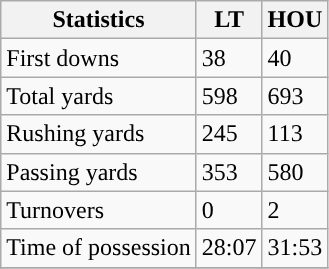<table class="wikitable">
<tr>
<th>Statistics</th>
<th>LT</th>
<th>HOU</th>
</tr>
<tr>
<td>First downs</td>
<td>38</td>
<td>40</td>
</tr>
<tr>
<td>Total yards</td>
<td>598</td>
<td>693</td>
</tr>
<tr>
<td>Rushing yards</td>
<td>245</td>
<td>113</td>
</tr>
<tr>
<td>Passing yards</td>
<td>353</td>
<td>580</td>
</tr>
<tr>
<td>Turnovers</td>
<td>0</td>
<td>2</td>
</tr>
<tr>
<td>Time of possession</td>
<td>28:07</td>
<td>31:53</td>
</tr>
<tr>
</tr>
</table>
